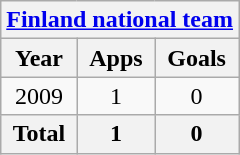<table class="wikitable" style="text-align:center">
<tr>
<th colspan=3><a href='#'>Finland national team</a></th>
</tr>
<tr>
<th>Year</th>
<th>Apps</th>
<th>Goals</th>
</tr>
<tr>
<td>2009</td>
<td>1</td>
<td>0</td>
</tr>
<tr>
<th>Total</th>
<th>1</th>
<th>0</th>
</tr>
</table>
